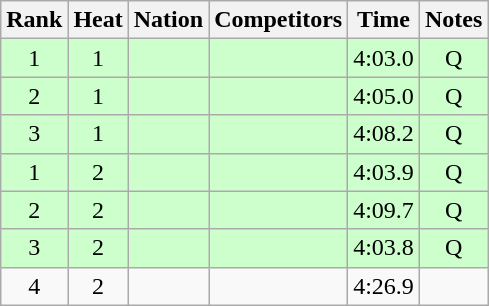<table class="wikitable sortable" style="text-align:center">
<tr>
<th>Rank</th>
<th>Heat</th>
<th>Nation</th>
<th>Competitors</th>
<th>Time</th>
<th>Notes</th>
</tr>
<tr bgcolor=ccffcc>
<td>1</td>
<td>1</td>
<td align=left></td>
<td align=left></td>
<td>4:03.0</td>
<td>Q</td>
</tr>
<tr bgcolor=ccffcc>
<td>2</td>
<td>1</td>
<td align=left></td>
<td align=left></td>
<td>4:05.0</td>
<td>Q</td>
</tr>
<tr bgcolor=ccffcc>
<td>3</td>
<td>1</td>
<td align=left></td>
<td align=left></td>
<td>4:08.2</td>
<td>Q</td>
</tr>
<tr bgcolor=ccffcc>
<td>1</td>
<td>2</td>
<td align=left></td>
<td align=left></td>
<td>4:03.9</td>
<td>Q</td>
</tr>
<tr bgcolor=ccffcc>
<td>2</td>
<td>2</td>
<td align=left></td>
<td align=left></td>
<td>4:09.7</td>
<td>Q</td>
</tr>
<tr bgcolor=ccffcc>
<td>3</td>
<td>2</td>
<td align=left></td>
<td align=left></td>
<td>4:03.8</td>
<td>Q</td>
</tr>
<tr>
<td>4</td>
<td>2</td>
<td align=left></td>
<td align=left></td>
<td>4:26.9</td>
<td></td>
</tr>
</table>
